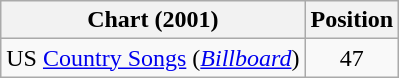<table class="wikitable sortable">
<tr>
<th scope="col">Chart (2001)</th>
<th scope="col">Position</th>
</tr>
<tr>
<td>US <a href='#'>Country Songs</a> (<em><a href='#'>Billboard</a></em>)</td>
<td align="center">47</td>
</tr>
</table>
